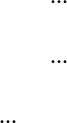<table cellpadding=10>
<tr>
<td></td>
<td>...</td>
<td></td>
<td></td>
<td></td>
</tr>
<tr>
<td></td>
<td>...</td>
<td></td>
<td></td>
<td></td>
</tr>
<tr>
<td>...</td>
</tr>
<tr>
<td></td>
<td></td>
<td></td>
<td></td>
<td></td>
</tr>
</table>
